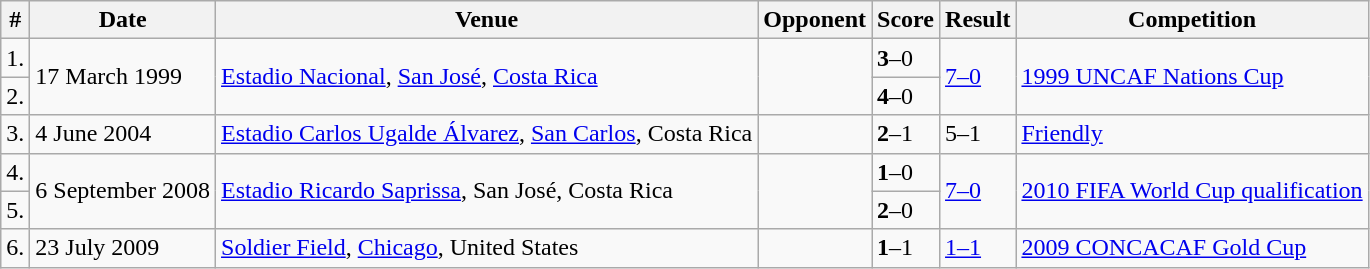<table class="wikitable">
<tr>
<th>#</th>
<th>Date</th>
<th>Venue</th>
<th>Opponent</th>
<th>Score</th>
<th>Result</th>
<th>Competition</th>
</tr>
<tr>
<td>1.</td>
<td rowspan=2>17 March 1999</td>
<td rowspan=2><a href='#'>Estadio Nacional</a>, <a href='#'>San José</a>, <a href='#'>Costa Rica</a></td>
<td rowspan=2></td>
<td><strong>3</strong>–0</td>
<td rowspan=2><a href='#'>7–0</a></td>
<td rowspan=2><a href='#'>1999 UNCAF Nations Cup</a></td>
</tr>
<tr>
<td>2.</td>
<td><strong>4</strong>–0</td>
</tr>
<tr>
<td>3.</td>
<td>4 June 2004</td>
<td><a href='#'>Estadio Carlos Ugalde Álvarez</a>, <a href='#'>San Carlos</a>, Costa Rica</td>
<td></td>
<td><strong>2</strong>–1</td>
<td>5–1</td>
<td><a href='#'>Friendly</a></td>
</tr>
<tr>
<td>4.</td>
<td rowspan=2>6 September 2008</td>
<td rowspan=2><a href='#'>Estadio Ricardo Saprissa</a>, San José, Costa Rica</td>
<td rowspan=2></td>
<td><strong>1</strong>–0</td>
<td rowspan=2><a href='#'>7–0</a></td>
<td rowspan=2><a href='#'>2010 FIFA World Cup qualification</a></td>
</tr>
<tr>
<td>5.</td>
<td><strong>2</strong>–0</td>
</tr>
<tr>
<td>6.</td>
<td>23 July 2009</td>
<td><a href='#'>Soldier Field</a>, <a href='#'>Chicago</a>, United States</td>
<td></td>
<td><strong>1</strong>–1</td>
<td><a href='#'>1–1</a></td>
<td><a href='#'>2009 CONCACAF Gold Cup</a></td>
</tr>
</table>
